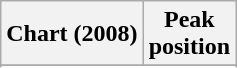<table class="wikitable sortable">
<tr>
<th>Chart (2008)</th>
<th>Peak<br>position</th>
</tr>
<tr>
</tr>
<tr>
</tr>
</table>
